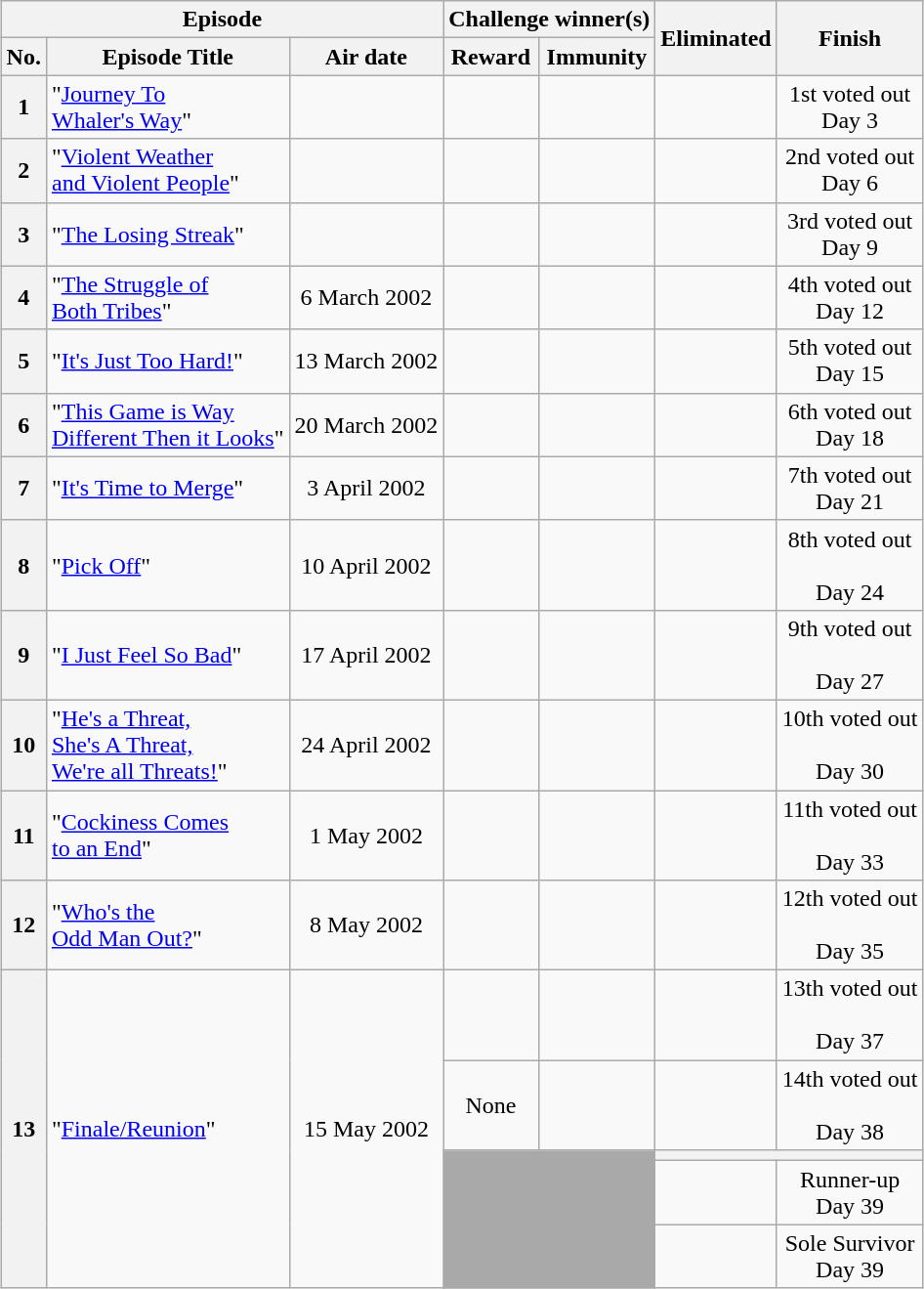<table class="wikitable" style="margin:auto; text-align:center">
<tr>
<th colspan=3><strong>Episode</strong></th>
<th colspan="2">Challenge winner(s)</th>
<th rowspan="2">Eliminated</th>
<th rowspan="2">Finish</th>
</tr>
<tr>
<th><strong>No.</strong></th>
<th><strong>Episode Title</strong></th>
<th><strong>Air date</strong></th>
<th>Reward</th>
<th>Immunity</th>
</tr>
<tr>
<th>1</th>
<td align="left">"<a href='#'>Journey To<br>Whaler's Way</a>"</td>
<td></td>
<td></td>
<td></td>
<td></td>
<td style="text-align:center;">1st voted out<br>Day 3</td>
</tr>
<tr>
<th>2</th>
<td align="left">"<a href='#'>Violent Weather<br>and Violent People</a>"</td>
<td></td>
<td></td>
<td></td>
<td></td>
<td style="text-align:center!3;">2nd voted out<br>Day 6</td>
</tr>
<tr>
<th>3</th>
<td align="left">"<a href='#'>The Losing Streak</a>"</td>
<td></td>
<td></td>
<td></td>
<td></td>
<td style="text-align:center;">3rd voted out<br>Day 9</td>
</tr>
<tr>
<th>4</th>
<td align="left">"<a href='#'>The Struggle of <br>Both Tribes</a>"</td>
<td>6 March 2002</td>
<td></td>
<td></td>
<td></td>
<td style="text-align:center;">4th voted out<br>Day 12</td>
</tr>
<tr>
<th>5</th>
<td align="left">"<a href='#'>It's Just Too Hard!</a>"</td>
<td>13 March 2002</td>
<td></td>
<td></td>
<td></td>
<td style="text-align:center;">5th voted out<br>Day 15</td>
</tr>
<tr>
<th>6</th>
<td align="left">"<a href='#'>This Game is Way <br>Different Then it Looks</a>"</td>
<td>20 March 2002</td>
<td></td>
<td></td>
<td></td>
<td style="text-align:center;">6th voted out<br>Day 18</td>
</tr>
<tr>
<th>7</th>
<td align="left">"<a href='#'>It's Time to Merge</a>"</td>
<td>3 April 2002</td>
<td></td>
<td></td>
<td></td>
<td style="text-align:center;">7th voted out<br>Day 21</td>
</tr>
<tr>
<th>8</th>
<td align="left">"<a href='#'>Pick Off</a>"</td>
<td>10 April 2002</td>
<td></td>
<td></td>
<td></td>
<td style="text-align:center;">8th voted out<br><br>Day 24</td>
</tr>
<tr>
<th>9</th>
<td align="left">"<a href='#'>I Just Feel So Bad</a>"</td>
<td>17 April 2002</td>
<td></td>
<td></td>
<td></td>
<td style="text-align:center;">9th voted out<br><br>Day 27</td>
</tr>
<tr>
<th>10</th>
<td align="left">"<a href='#'>He's a Threat, <br>She's A Threat, <br>We're all Threats!</a>"</td>
<td>24 April 2002</td>
<td></td>
<td></td>
<td></td>
<td style="text-align:center;">10th voted out<br><br>Day 30</td>
</tr>
<tr>
<th>11</th>
<td align="left">"<a href='#'>Cockiness Comes<br> to an End</a>"</td>
<td>1 May 2002</td>
<td></td>
<td></td>
<td></td>
<td style="text-align:center;">11th voted out<br><br>Day 33</td>
</tr>
<tr>
<th>12</th>
<td align="left">"<a href='#'>Who's the <br>Odd Man Out?</a>"</td>
<td>8 May 2002</td>
<td></td>
<td></td>
<td></td>
<td style="text-align:center;">12th voted out<br><br>Day 35</td>
</tr>
<tr>
<th rowspan="5">13</th>
<td rowspan="5" align="left">"<a href='#'>Finale/Reunion</a>"</td>
<td rowspan="5">15 May 2002</td>
<td></td>
<td></td>
<td></td>
<td style="text-align:center;">13th voted out<br><br>Day 37</td>
</tr>
<tr>
<td style="text-align:center;">None</td>
<td></td>
<td></td>
<td style="text-align:center;">14th voted out<br><br>Day 38</td>
</tr>
<tr>
<td rowspan=3 colspan=2 bgcolor="darkgray"></td>
<th colspan=2></th>
</tr>
<tr>
<td></td>
<td style="text-align:center;">Runner-up<br>Day 39</td>
</tr>
<tr>
<td></td>
<td style="text-align:center;">Sole Survivor<br>Day 39</td>
</tr>
</table>
